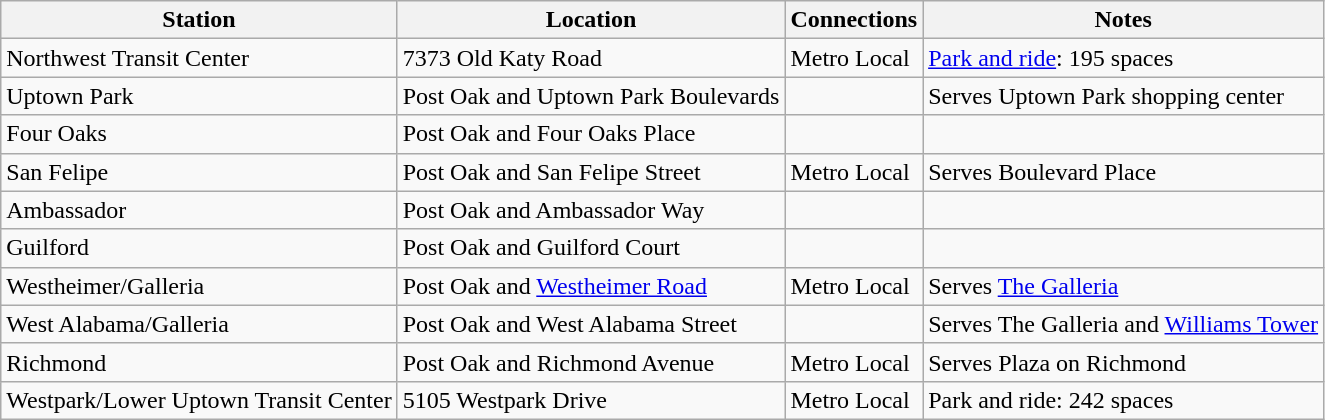<table class="wikitable">
<tr>
<th>Station</th>
<th>Location</th>
<th>Connections</th>
<th>Notes</th>
</tr>
<tr>
<td>Northwest Transit Center</td>
<td>7373 Old Katy Road</td>
<td>Metro Local</td>
<td><a href='#'>Park and ride</a>: 195 spaces</td>
</tr>
<tr>
<td>Uptown Park</td>
<td>Post Oak and Uptown Park Boulevards</td>
<td></td>
<td>Serves Uptown Park shopping center</td>
</tr>
<tr>
<td>Four Oaks</td>
<td>Post Oak and Four Oaks Place</td>
<td></td>
<td></td>
</tr>
<tr>
<td>San Felipe</td>
<td>Post Oak and San Felipe Street</td>
<td>Metro Local</td>
<td>Serves Boulevard Place</td>
</tr>
<tr>
<td>Ambassador</td>
<td>Post Oak and Ambassador Way</td>
<td></td>
<td></td>
</tr>
<tr>
<td>Guilford</td>
<td>Post Oak and Guilford Court</td>
<td></td>
<td></td>
</tr>
<tr>
<td>Westheimer/Galleria</td>
<td>Post Oak and <a href='#'>Westheimer Road</a></td>
<td>Metro Local</td>
<td>Serves <a href='#'>The Galleria</a></td>
</tr>
<tr>
<td>West Alabama/Galleria</td>
<td>Post Oak and West Alabama Street</td>
<td></td>
<td>Serves The Galleria and <a href='#'>Williams Tower</a></td>
</tr>
<tr>
<td>Richmond</td>
<td>Post Oak and Richmond Avenue</td>
<td>Metro Local</td>
<td>Serves Plaza on Richmond</td>
</tr>
<tr>
<td>Westpark/Lower Uptown Transit Center</td>
<td>5105 Westpark Drive</td>
<td>Metro Local</td>
<td>Park and ride: 242 spaces</td>
</tr>
</table>
